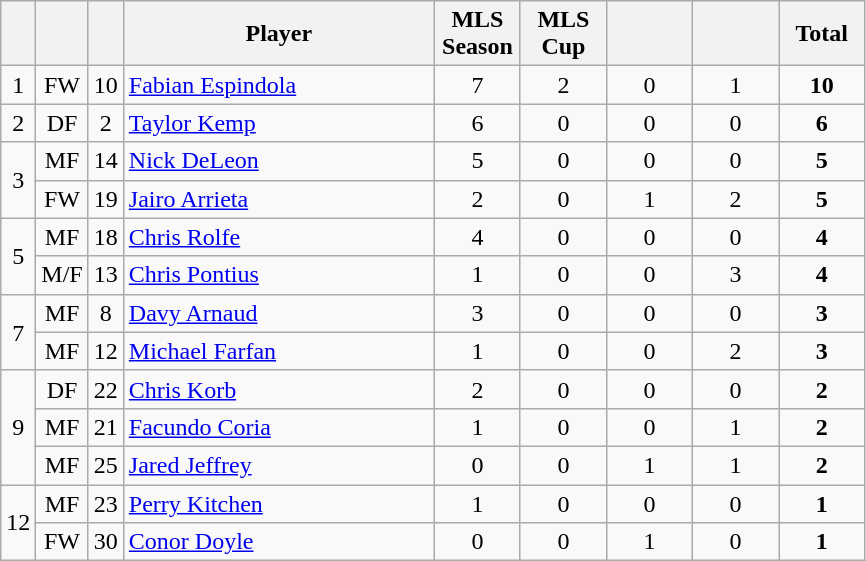<table class="wikitable sortable" style="font-size: 100%; text-align: center;">
<tr>
<th width=10></th>
<th width=10></th>
<th width=10></th>
<th width=200>Player</th>
<th width=50>MLS Season</th>
<th width=50>MLS Cup</th>
<th width=50></th>
<th width=50></th>
<th width=50>Total</th>
</tr>
<tr>
<td>1</td>
<td>FW</td>
<td>10</td>
<td align=left> <a href='#'>Fabian Espindola</a></td>
<td>7</td>
<td>2</td>
<td>0</td>
<td>1</td>
<td><strong>10</strong></td>
</tr>
<tr>
<td>2</td>
<td>DF</td>
<td>2</td>
<td align="left"> <a href='#'>Taylor Kemp</a></td>
<td>6</td>
<td>0</td>
<td>0</td>
<td>0</td>
<td><strong>6</strong></td>
</tr>
<tr>
<td rowspan="2">3</td>
<td>MF</td>
<td>14</td>
<td align="left"> <a href='#'>Nick DeLeon</a></td>
<td>5</td>
<td>0</td>
<td>0</td>
<td>0</td>
<td><strong>5</strong></td>
</tr>
<tr>
<td>FW</td>
<td>19</td>
<td align="left"> <a href='#'>Jairo Arrieta</a></td>
<td>2</td>
<td>0</td>
<td>1</td>
<td>2</td>
<td><strong>5</strong></td>
</tr>
<tr>
<td rowspan="2">5</td>
<td>MF</td>
<td>18</td>
<td align="left"> <a href='#'>Chris Rolfe</a></td>
<td>4</td>
<td>0</td>
<td>0</td>
<td>0</td>
<td><strong>4</strong></td>
</tr>
<tr>
<td>M/F</td>
<td>13</td>
<td align="left"> <a href='#'>Chris Pontius</a></td>
<td>1</td>
<td>0</td>
<td>0</td>
<td>3</td>
<td><strong>4</strong></td>
</tr>
<tr>
<td rowspan="2">7</td>
<td>MF</td>
<td>8</td>
<td align="left"> <a href='#'>Davy Arnaud</a></td>
<td>3</td>
<td>0</td>
<td>0</td>
<td>0</td>
<td><strong>3</strong></td>
</tr>
<tr>
<td>MF</td>
<td>12</td>
<td align="left"> <a href='#'>Michael Farfan</a></td>
<td>1</td>
<td>0</td>
<td>0</td>
<td>2</td>
<td><strong>3</strong></td>
</tr>
<tr>
<td rowspan="3">9</td>
<td>DF</td>
<td>22</td>
<td align="left"> <a href='#'>Chris Korb</a></td>
<td>2</td>
<td>0</td>
<td>0</td>
<td>0</td>
<td><strong>2</strong></td>
</tr>
<tr>
<td>MF</td>
<td>21</td>
<td align="left"> <a href='#'>Facundo Coria</a></td>
<td>1</td>
<td>0</td>
<td>0</td>
<td>1</td>
<td><strong>2</strong></td>
</tr>
<tr>
<td>MF</td>
<td>25</td>
<td align="left"> <a href='#'>Jared Jeffrey</a></td>
<td>0</td>
<td>0</td>
<td>1</td>
<td>1</td>
<td><strong>2</strong></td>
</tr>
<tr>
<td rowspan="2">12</td>
<td>MF</td>
<td>23</td>
<td align="left"> <a href='#'>Perry Kitchen</a></td>
<td>1</td>
<td>0</td>
<td>0</td>
<td>0</td>
<td><strong>1</strong></td>
</tr>
<tr>
<td>FW</td>
<td>30</td>
<td align=left> <a href='#'>Conor Doyle</a></td>
<td>0</td>
<td>0</td>
<td>1</td>
<td>0</td>
<td><strong>1</strong></td>
</tr>
</table>
